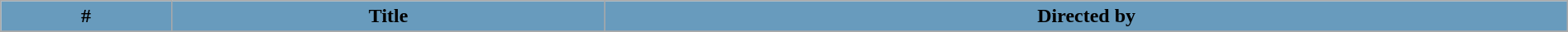<table class="wikitable plainrowheaders"  style="width:100%; background:#fff;">
<tr>
<th style="background: #689BBD;">#</th>
<th style="background: #689BBD;">Title</th>
<th style="background: #689BBD;">Directed by</th>
</tr>
<tr>
</tr>
</table>
